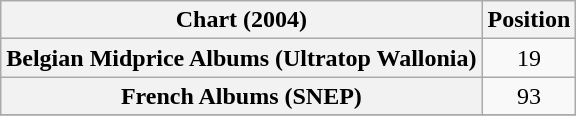<table class="wikitable sortable plainrowheaders" style="text-align:center;">
<tr>
<th>Chart (2004)</th>
<th>Position</th>
</tr>
<tr>
<th scope="row">Belgian Midprice Albums (Ultratop Wallonia)</th>
<td>19</td>
</tr>
<tr>
<th scope="row">French Albums (SNEP)</th>
<td>93</td>
</tr>
<tr>
</tr>
</table>
